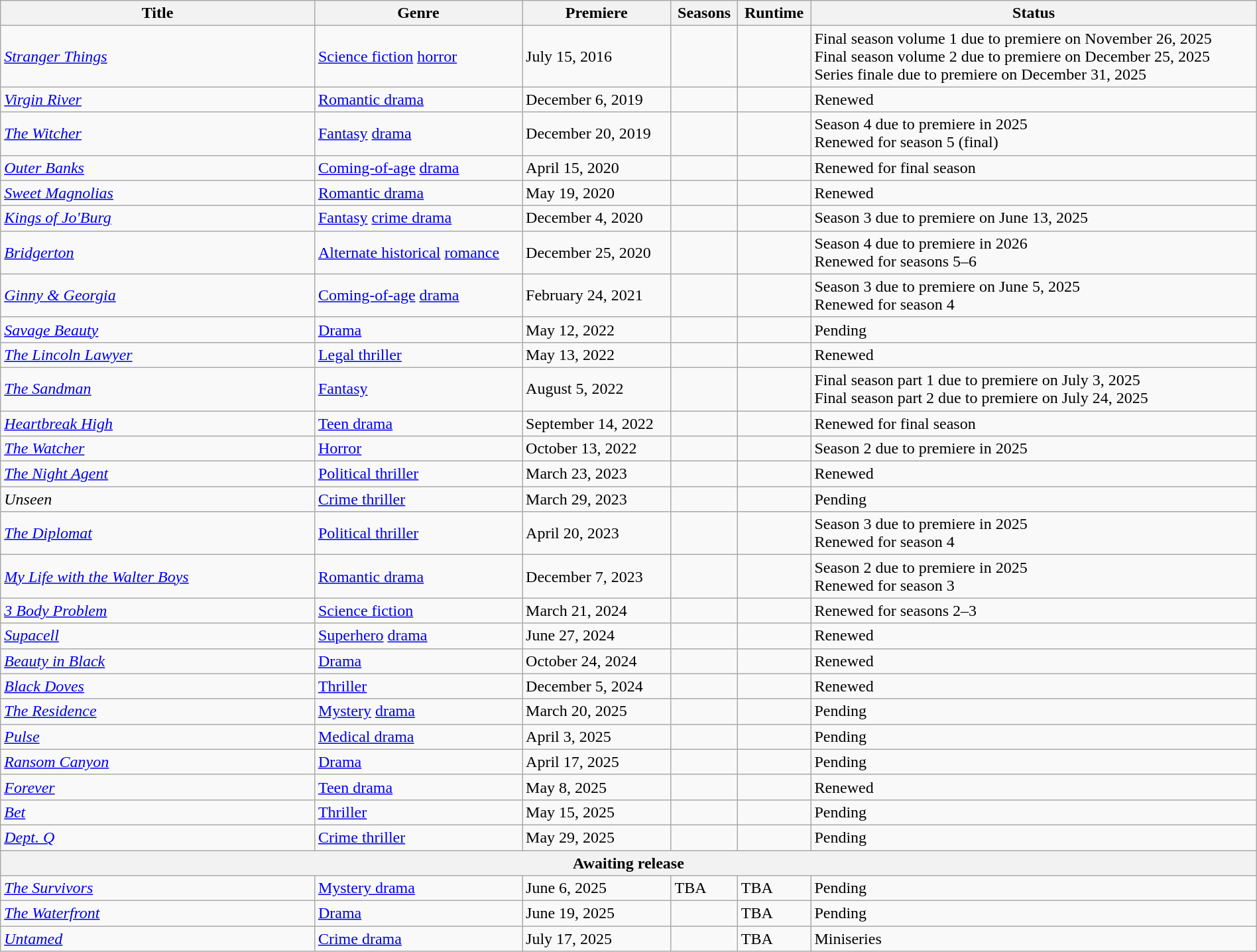<table class="wikitable sortable" style="width:100%">
<tr>
<th scope="col" style="width:25%;">Title</th>
<th>Genre</th>
<th>Premiere</th>
<th>Seasons</th>
<th>Runtime</th>
<th>Status</th>
</tr>
<tr>
<td><em><a href='#'>Stranger Things</a></em></td>
<td><a href='#'>Science fiction</a> <a href='#'>horror</a></td>
<td>July 15, 2016</td>
<td></td>
<td></td>
<td>Final season volume 1 due to premiere on November 26, 2025<br>Final season volume 2 due to premiere on December 25, 2025<br>Series finale due to premiere on December 31, 2025</td>
</tr>
<tr>
<td><em><a href='#'>Virgin River</a></em></td>
<td><a href='#'>Romantic drama</a></td>
<td>December 6, 2019</td>
<td></td>
<td></td>
<td>Renewed</td>
</tr>
<tr>
<td><em><a href='#'>The Witcher</a></em></td>
<td><a href='#'>Fantasy</a> <a href='#'>drama</a></td>
<td>December 20, 2019</td>
<td></td>
<td></td>
<td>Season 4 due to premiere in 2025<br>Renewed for season 5 (final)</td>
</tr>
<tr>
<td><em><a href='#'>Outer Banks</a></em></td>
<td><a href='#'>Coming-of-age</a> <a href='#'>drama</a></td>
<td>April 15, 2020</td>
<td></td>
<td></td>
<td>Renewed for final season</td>
</tr>
<tr>
<td><em><a href='#'>Sweet Magnolias</a></em></td>
<td><a href='#'>Romantic drama</a></td>
<td>May 19, 2020</td>
<td></td>
<td></td>
<td>Renewed</td>
</tr>
<tr>
<td><em><a href='#'>Kings of Jo'Burg</a></em></td>
<td><a href='#'>Fantasy</a> <a href='#'>crime drama</a></td>
<td>December 4, 2020</td>
<td></td>
<td></td>
<td>Season 3 due to premiere on June 13, 2025</td>
</tr>
<tr>
<td><em><a href='#'>Bridgerton</a></em></td>
<td><a href='#'>Alternate historical</a> <a href='#'>romance</a></td>
<td>December 25, 2020</td>
<td></td>
<td></td>
<td>Season 4 due to premiere in 2026<br>Renewed for seasons 5–6</td>
</tr>
<tr>
<td><em><a href='#'>Ginny & Georgia</a></em></td>
<td><a href='#'>Coming-of-age</a> <a href='#'>drama</a></td>
<td>February 24, 2021</td>
<td></td>
<td></td>
<td>Season 3 due to premiere on June 5, 2025<br>Renewed for season 4</td>
</tr>
<tr>
<td><em><a href='#'>Savage Beauty</a></em></td>
<td><a href='#'>Drama</a></td>
<td>May 12, 2022</td>
<td></td>
<td></td>
<td>Pending</td>
</tr>
<tr>
<td><em><a href='#'>The Lincoln Lawyer</a></em></td>
<td><a href='#'>Legal thriller</a></td>
<td>May 13, 2022</td>
<td></td>
<td></td>
<td>Renewed</td>
</tr>
<tr>
<td><em><a href='#'>The Sandman</a></em></td>
<td><a href='#'>Fantasy</a></td>
<td>August 5, 2022</td>
<td></td>
<td></td>
<td>Final season part 1 due to premiere on July 3, 2025<br>Final season part 2 due to premiere on July 24, 2025</td>
</tr>
<tr>
<td><em><a href='#'>Heartbreak High</a></em></td>
<td><a href='#'>Teen drama</a></td>
<td>September 14, 2022</td>
<td></td>
<td></td>
<td>Renewed for final season</td>
</tr>
<tr>
<td><em><a href='#'>The Watcher</a></em></td>
<td><a href='#'>Horror</a></td>
<td>October 13, 2022</td>
<td></td>
<td></td>
<td>Season 2 due to premiere in 2025</td>
</tr>
<tr>
<td><em><a href='#'>The Night Agent</a></em></td>
<td><a href='#'>Political thriller</a></td>
<td>March 23, 2023</td>
<td></td>
<td></td>
<td>Renewed</td>
</tr>
<tr>
<td><em>Unseen</em></td>
<td><a href='#'>Crime thriller</a></td>
<td>March 29, 2023</td>
<td></td>
<td></td>
<td>Pending</td>
</tr>
<tr>
<td><em><a href='#'>The Diplomat</a></em></td>
<td><a href='#'>Political thriller</a></td>
<td>April 20, 2023</td>
<td></td>
<td></td>
<td>Season 3 due to premiere in 2025<br>Renewed for season 4</td>
</tr>
<tr>
<td><em><a href='#'>My Life with the Walter Boys</a></em></td>
<td><a href='#'>Romantic drama</a></td>
<td>December 7, 2023</td>
<td></td>
<td></td>
<td>Season 2 due to premiere in 2025<br>Renewed for season 3</td>
</tr>
<tr>
<td><em><a href='#'>3 Body Problem</a></em></td>
<td><a href='#'>Science fiction</a></td>
<td>March 21, 2024</td>
<td></td>
<td></td>
<td>Renewed for seasons 2–3</td>
</tr>
<tr>
<td><em><a href='#'>Supacell</a></em></td>
<td><a href='#'>Superhero</a> <a href='#'>drama</a></td>
<td>June 27, 2024</td>
<td></td>
<td></td>
<td>Renewed</td>
</tr>
<tr>
<td><em><a href='#'>Beauty in Black</a></em></td>
<td><a href='#'>Drama</a></td>
<td>October 24, 2024</td>
<td></td>
<td></td>
<td>Renewed</td>
</tr>
<tr>
<td><em><a href='#'>Black Doves</a></em></td>
<td><a href='#'>Thriller</a></td>
<td>December 5, 2024</td>
<td></td>
<td></td>
<td>Renewed</td>
</tr>
<tr>
<td><em><a href='#'>The Residence</a></em></td>
<td><a href='#'>Mystery</a> <a href='#'>drama</a></td>
<td>March 20, 2025</td>
<td></td>
<td></td>
<td>Pending</td>
</tr>
<tr>
<td><em><a href='#'>Pulse</a></em></td>
<td><a href='#'>Medical drama</a></td>
<td>April 3, 2025</td>
<td></td>
<td></td>
<td>Pending</td>
</tr>
<tr>
<td><em><a href='#'>Ransom Canyon</a></em></td>
<td><a href='#'>Drama</a></td>
<td>April 17, 2025</td>
<td></td>
<td></td>
<td>Pending</td>
</tr>
<tr>
<td><em><a href='#'>Forever</a></em></td>
<td><a href='#'>Teen drama</a></td>
<td>May 8, 2025</td>
<td></td>
<td></td>
<td>Renewed</td>
</tr>
<tr>
<td><em><a href='#'>Bet</a></em></td>
<td><a href='#'>Thriller</a></td>
<td>May 15, 2025</td>
<td></td>
<td></td>
<td>Pending</td>
</tr>
<tr>
<td><em><a href='#'>Dept. Q</a></em></td>
<td><a href='#'>Crime thriller</a></td>
<td>May 29, 2025</td>
<td></td>
<td></td>
<td>Pending</td>
</tr>
<tr>
<th data-sort-value="zzz" colspan="6">Awaiting release</th>
</tr>
<tr>
<td><em><a href='#'>The Survivors</a></em></td>
<td><a href='#'>Mystery drama</a></td>
<td>June 6, 2025</td>
<td>TBA</td>
<td>TBA</td>
<td>Pending</td>
</tr>
<tr>
<td><em><a href='#'>The Waterfront</a></em></td>
<td><a href='#'>Drama</a></td>
<td>June 19, 2025</td>
<td></td>
<td>TBA</td>
<td>Pending</td>
</tr>
<tr>
<td><em><a href='#'>Untamed</a></em></td>
<td><a href='#'>Crime drama</a></td>
<td>July 17, 2025</td>
<td></td>
<td>TBA</td>
<td>Miniseries</td>
</tr>
</table>
